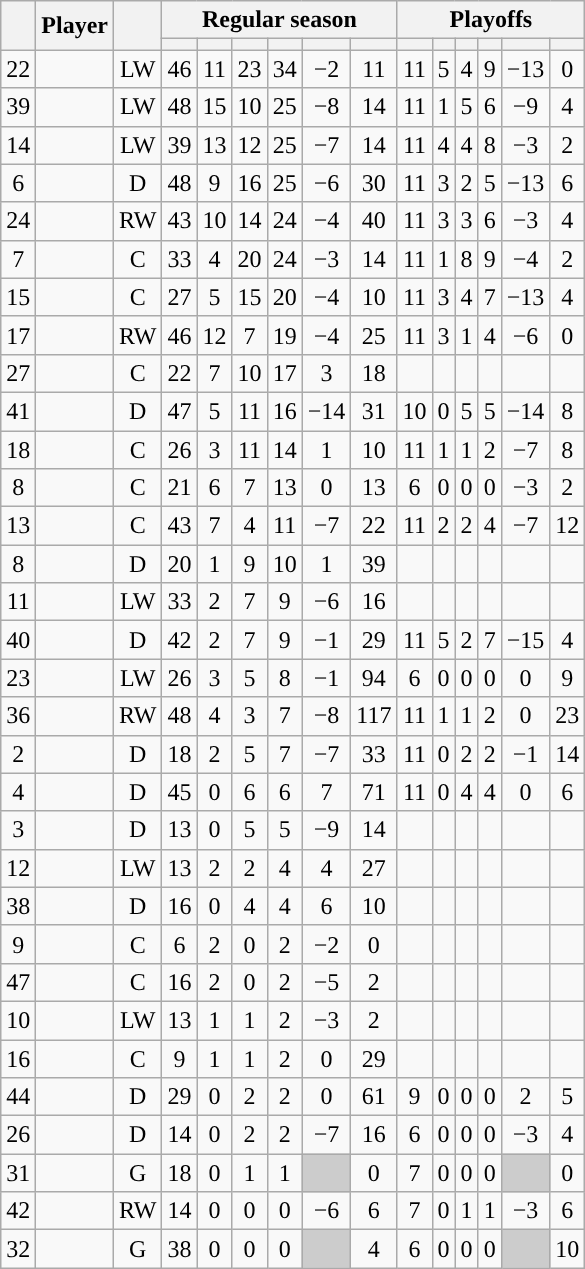<table class="wikitable sortable plainrowheaders" style="text-align:center;">
<tr>
<th scope="col" data-sort-type="number" rowspan="2"></th>
<th scope="col" rowspan="2">Player</th>
<th scope="col" rowspan="2"></th>
<th scope=colgroup colspan=6>Regular season</th>
<th scope=colgroup colspan=6>Playoffs</th>
</tr>
<tr>
<th scope="col" data-sort-type="number"></th>
<th scope="col" data-sort-type="number"></th>
<th scope="col" data-sort-type="number"></th>
<th scope="col" data-sort-type="number"></th>
<th scope="col" data-sort-type="number"></th>
<th scope="col" data-sort-type="number"></th>
<th scope="col" data-sort-type="number"></th>
<th scope="col" data-sort-type="number"></th>
<th scope="col" data-sort-type="number"></th>
<th scope="col" data-sort-type="number"></th>
<th scope="col" data-sort-type="number"></th>
<th scope="col" data-sort-type="number"></th>
</tr>
<tr>
<td scope="row">22</td>
<td align="left"></td>
<td>LW</td>
<td>46</td>
<td>11</td>
<td>23</td>
<td>34</td>
<td>−2</td>
<td>11</td>
<td>11</td>
<td>5</td>
<td>4</td>
<td>9</td>
<td>−13</td>
<td>0</td>
</tr>
<tr>
<td scope="row">39</td>
<td align="left"></td>
<td>LW</td>
<td>48</td>
<td>15</td>
<td>10</td>
<td>25</td>
<td>−8</td>
<td>14</td>
<td>11</td>
<td>1</td>
<td>5</td>
<td>6</td>
<td>−9</td>
<td>4</td>
</tr>
<tr>
<td scope="row">14</td>
<td align="left"></td>
<td>LW</td>
<td>39</td>
<td>13</td>
<td>12</td>
<td>25</td>
<td>−7</td>
<td>14</td>
<td>11</td>
<td>4</td>
<td>4</td>
<td>8</td>
<td>−3</td>
<td>2</td>
</tr>
<tr>
<td scope="row">6</td>
<td align="left"></td>
<td>D</td>
<td>48</td>
<td>9</td>
<td>16</td>
<td>25</td>
<td>−6</td>
<td>30</td>
<td>11</td>
<td>3</td>
<td>2</td>
<td>5</td>
<td>−13</td>
<td>6</td>
</tr>
<tr>
<td scope="row">24</td>
<td align="left"></td>
<td>RW</td>
<td>43</td>
<td>10</td>
<td>14</td>
<td>24</td>
<td>−4</td>
<td>40</td>
<td>11</td>
<td>3</td>
<td>3</td>
<td>6</td>
<td>−3</td>
<td>4</td>
</tr>
<tr>
<td scope="row">7</td>
<td align="left"></td>
<td>C</td>
<td>33</td>
<td>4</td>
<td>20</td>
<td>24</td>
<td>−3</td>
<td>14</td>
<td>11</td>
<td>1</td>
<td>8</td>
<td>9</td>
<td>−4</td>
<td>2</td>
</tr>
<tr>
<td scope="row">15</td>
<td align="left"></td>
<td>C</td>
<td>27</td>
<td>5</td>
<td>15</td>
<td>20</td>
<td>−4</td>
<td>10</td>
<td>11</td>
<td>3</td>
<td>4</td>
<td>7</td>
<td>−13</td>
<td>4</td>
</tr>
<tr>
<td scope="row">17</td>
<td align="left"></td>
<td>RW</td>
<td>46</td>
<td>12</td>
<td>7</td>
<td>19</td>
<td>−4</td>
<td>25</td>
<td>11</td>
<td>3</td>
<td>1</td>
<td>4</td>
<td>−6</td>
<td>0</td>
</tr>
<tr>
<td scope="row">27</td>
<td align="left"></td>
<td>C</td>
<td>22</td>
<td>7</td>
<td>10</td>
<td>17</td>
<td>3</td>
<td>18</td>
<td></td>
<td></td>
<td></td>
<td></td>
<td></td>
<td></td>
</tr>
<tr>
<td scope="row">41</td>
<td align="left"></td>
<td>D</td>
<td>47</td>
<td>5</td>
<td>11</td>
<td>16</td>
<td>−14</td>
<td>31</td>
<td>10</td>
<td>0</td>
<td>5</td>
<td>5</td>
<td>−14</td>
<td>8</td>
</tr>
<tr>
<td scope="row">18</td>
<td align="left"></td>
<td>C</td>
<td>26</td>
<td>3</td>
<td>11</td>
<td>14</td>
<td>1</td>
<td>10</td>
<td>11</td>
<td>1</td>
<td>1</td>
<td>2</td>
<td>−7</td>
<td>8</td>
</tr>
<tr>
<td scope="row">8</td>
<td align="left"></td>
<td>C</td>
<td>21</td>
<td>6</td>
<td>7</td>
<td>13</td>
<td>0</td>
<td>13</td>
<td>6</td>
<td>0</td>
<td>0</td>
<td>0</td>
<td>−3</td>
<td>2</td>
</tr>
<tr>
<td scope="row">13</td>
<td align="left"></td>
<td>C</td>
<td>43</td>
<td>7</td>
<td>4</td>
<td>11</td>
<td>−7</td>
<td>22</td>
<td>11</td>
<td>2</td>
<td>2</td>
<td>4</td>
<td>−7</td>
<td>12</td>
</tr>
<tr>
<td scope="row">8</td>
<td align="left"></td>
<td>D</td>
<td>20</td>
<td>1</td>
<td>9</td>
<td>10</td>
<td>1</td>
<td>39</td>
<td></td>
<td></td>
<td></td>
<td></td>
<td></td>
<td></td>
</tr>
<tr>
<td scope="row">11</td>
<td align="left"></td>
<td>LW</td>
<td>33</td>
<td>2</td>
<td>7</td>
<td>9</td>
<td>−6</td>
<td>16</td>
<td></td>
<td></td>
<td></td>
<td></td>
<td></td>
<td></td>
</tr>
<tr>
<td scope="row">40</td>
<td align="left"></td>
<td>D</td>
<td>42</td>
<td>2</td>
<td>7</td>
<td>9</td>
<td>−1</td>
<td>29</td>
<td>11</td>
<td>5</td>
<td>2</td>
<td>7</td>
<td>−15</td>
<td>4</td>
</tr>
<tr>
<td scope="row">23</td>
<td align="left"></td>
<td>LW</td>
<td>26</td>
<td>3</td>
<td>5</td>
<td>8</td>
<td>−1</td>
<td>94</td>
<td>6</td>
<td>0</td>
<td>0</td>
<td>0</td>
<td>0</td>
<td>9</td>
</tr>
<tr>
<td scope="row">36</td>
<td align="left"></td>
<td>RW</td>
<td>48</td>
<td>4</td>
<td>3</td>
<td>7</td>
<td>−8</td>
<td>117</td>
<td>11</td>
<td>1</td>
<td>1</td>
<td>2</td>
<td>0</td>
<td>23</td>
</tr>
<tr>
<td scope="row">2</td>
<td align="left"></td>
<td>D</td>
<td>18</td>
<td>2</td>
<td>5</td>
<td>7</td>
<td>−7</td>
<td>33</td>
<td>11</td>
<td>0</td>
<td>2</td>
<td>2</td>
<td>−1</td>
<td>14</td>
</tr>
<tr>
<td scope="row">4</td>
<td align="left"></td>
<td>D</td>
<td>45</td>
<td>0</td>
<td>6</td>
<td>6</td>
<td>7</td>
<td>71</td>
<td>11</td>
<td>0</td>
<td>4</td>
<td>4</td>
<td>0</td>
<td>6</td>
</tr>
<tr>
<td scope="row">3</td>
<td align="left"></td>
<td>D</td>
<td>13</td>
<td>0</td>
<td>5</td>
<td>5</td>
<td>−9</td>
<td>14</td>
<td></td>
<td></td>
<td></td>
<td></td>
<td></td>
<td></td>
</tr>
<tr>
<td scope="row">12</td>
<td align="left"></td>
<td>LW</td>
<td>13</td>
<td>2</td>
<td>2</td>
<td>4</td>
<td>4</td>
<td>27</td>
<td></td>
<td></td>
<td></td>
<td></td>
<td></td>
<td></td>
</tr>
<tr>
<td scope="row">38</td>
<td align="left"></td>
<td>D</td>
<td>16</td>
<td>0</td>
<td>4</td>
<td>4</td>
<td>6</td>
<td>10</td>
<td></td>
<td></td>
<td></td>
<td></td>
<td></td>
<td></td>
</tr>
<tr>
<td scope="row">9</td>
<td align="left"></td>
<td>C</td>
<td>6</td>
<td>2</td>
<td>0</td>
<td>2</td>
<td>−2</td>
<td>0</td>
<td></td>
<td></td>
<td></td>
<td></td>
<td></td>
<td></td>
</tr>
<tr>
<td scope="row">47</td>
<td align="left"></td>
<td>C</td>
<td>16</td>
<td>2</td>
<td>0</td>
<td>2</td>
<td>−5</td>
<td>2</td>
<td></td>
<td></td>
<td></td>
<td></td>
<td></td>
<td></td>
</tr>
<tr>
<td scope="row">10</td>
<td align="left"></td>
<td>LW</td>
<td>13</td>
<td>1</td>
<td>1</td>
<td>2</td>
<td>−3</td>
<td>2</td>
<td></td>
<td></td>
<td></td>
<td></td>
<td></td>
<td></td>
</tr>
<tr>
<td scope="row">16</td>
<td align="left"></td>
<td>C</td>
<td>9</td>
<td>1</td>
<td>1</td>
<td>2</td>
<td>0</td>
<td>29</td>
<td></td>
<td></td>
<td></td>
<td></td>
<td></td>
<td></td>
</tr>
<tr>
<td scope="row">44</td>
<td align="left"></td>
<td>D</td>
<td>29</td>
<td>0</td>
<td>2</td>
<td>2</td>
<td>0</td>
<td>61</td>
<td>9</td>
<td>0</td>
<td>0</td>
<td>0</td>
<td>2</td>
<td>5</td>
</tr>
<tr>
<td scope="row">26</td>
<td align="left"></td>
<td>D</td>
<td>14</td>
<td>0</td>
<td>2</td>
<td>2</td>
<td>−7</td>
<td>16</td>
<td>6</td>
<td>0</td>
<td>0</td>
<td>0</td>
<td>−3</td>
<td>4</td>
</tr>
<tr>
<td scope="row">31</td>
<td align="left"></td>
<td>G</td>
<td>18</td>
<td>0</td>
<td>1</td>
<td>1</td>
<td style="background:#ccc"></td>
<td>0</td>
<td>7</td>
<td>0</td>
<td>0</td>
<td>0</td>
<td style="background:#ccc"></td>
<td>0</td>
</tr>
<tr>
<td scope="row">42</td>
<td align="left"></td>
<td>RW</td>
<td>14</td>
<td>0</td>
<td>0</td>
<td>0</td>
<td>−6</td>
<td>6</td>
<td>7</td>
<td>0</td>
<td>1</td>
<td>1</td>
<td>−3</td>
<td>6</td>
</tr>
<tr>
<td scope="row">32</td>
<td align="left"></td>
<td>G</td>
<td>38</td>
<td>0</td>
<td>0</td>
<td>0</td>
<td style="background:#ccc"></td>
<td>4</td>
<td>6</td>
<td>0</td>
<td>0</td>
<td>0</td>
<td style="background:#ccc"></td>
<td>10</td>
</tr>
</table>
